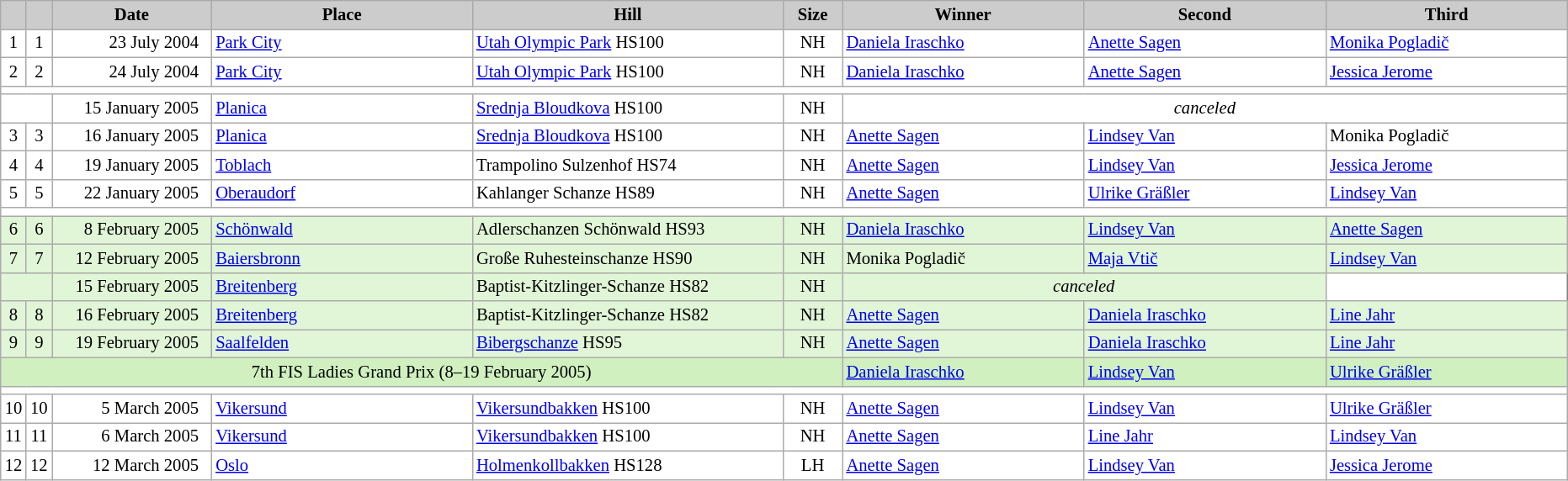<table class="wikitable plainrowheaders" style="background:#fff; font-size:86%; line-height:16px; border:grey solid 1px; border-collapse:collapse;">
<tr style="background:#ccc; text-align:center;">
<th scope="col" style="background:#ccc; width=20 px;"></th>
<th scope="col" style="background:#ccc; width=30 px;"></th>
<th scope="col" style="background:#ccc; width:120px;">Date</th>
<th scope="col" style="background:#ccc; width:200px;">Place</th>
<th scope="col" style="background:#ccc; width:240px;">Hill</th>
<th scope="col" style="background:#ccc; width:40px;">Size</th>
<th scope="col" style="background:#ccc; width:185px;">Winner</th>
<th scope="col" style="background:#ccc; width:185px;">Second</th>
<th scope="col" style="background:#ccc; width:185px;">Third</th>
</tr>
<tr>
<td align=center>1</td>
<td align=center>1</td>
<td align=right>23 July 2004  </td>
<td> <a href='#'>Park City</a></td>
<td><a href='#'>Utah Olympic Park</a> HS100</td>
<td align=center>NH</td>
<td> <a href='#'>Daniela Iraschko</a></td>
<td> <a href='#'>Anette Sagen</a></td>
<td> <a href='#'>Monika Pogladič</a></td>
</tr>
<tr>
<td align=center>2</td>
<td align=center>2</td>
<td align=right>24 July 2004  </td>
<td> <a href='#'>Park City</a></td>
<td><a href='#'>Utah Olympic Park</a> HS100</td>
<td align=center>NH</td>
<td> <a href='#'>Daniela Iraschko</a></td>
<td> <a href='#'>Anette Sagen</a></td>
<td> <a href='#'>Jessica Jerome</a></td>
</tr>
<tr>
<td colspan=9></td>
</tr>
<tr>
<td colspan=2></td>
<td align=right>15 January 2005  </td>
<td> <a href='#'>Planica</a></td>
<td><a href='#'>Srednja Bloudkova</a> HS100</td>
<td align=center>NH</td>
<td colspan=3 align=center><em>canceled</em></td>
</tr>
<tr>
<td align=center>3</td>
<td align=center>3</td>
<td align=right>16 January 2005  </td>
<td> <a href='#'>Planica</a></td>
<td><a href='#'>Srednja Bloudkova</a> HS100</td>
<td align=center>NH</td>
<td> <a href='#'>Anette Sagen</a></td>
<td> <a href='#'>Lindsey Van</a></td>
<td> Monika Pogladič</td>
</tr>
<tr>
<td align=center>4</td>
<td align=center>4</td>
<td align=right>19 January 2005  </td>
<td> <a href='#'>Toblach</a></td>
<td>Trampolino Sulzenhof HS74</td>
<td align=center>NH</td>
<td> <a href='#'>Anette Sagen</a></td>
<td> <a href='#'>Lindsey Van</a></td>
<td> <a href='#'>Jessica Jerome</a></td>
</tr>
<tr>
<td align=center>5</td>
<td align=center>5</td>
<td align=right>22 January 2005  </td>
<td> <a href='#'>Oberaudorf</a></td>
<td>Kahlanger Schanze HS89</td>
<td align=center>NH</td>
<td> <a href='#'>Anette Sagen</a></td>
<td> <a href='#'>Ulrike Gräßler</a></td>
<td> <a href='#'>Lindsey Van</a></td>
</tr>
<tr>
<td colspan=9></td>
</tr>
<tr bgcolor=E1F5D7>
<td align=center>6</td>
<td align=center>6</td>
<td align=right>8 February 2005  </td>
<td> <a href='#'>Schönwald</a></td>
<td>Adlerschanzen Schönwald HS93</td>
<td align=center>NH</td>
<td> <a href='#'>Daniela Iraschko</a></td>
<td> <a href='#'>Lindsey Van</a></td>
<td> <a href='#'>Anette Sagen</a></td>
</tr>
<tr bgcolor=E1F5D7>
<td align=center>7</td>
<td align=center>7</td>
<td align=right>12 February 2005  </td>
<td> <a href='#'>Baiersbronn</a></td>
<td>Große Ruhesteinschanze HS90</td>
<td align=center>NH</td>
<td> Monika Pogladič</td>
<td> <a href='#'>Maja Vtič</a></td>
<td> <a href='#'>Lindsey Van</a></td>
</tr>
<tr bgcolor=E1F5D7>
<td colspan=2></td>
<td align=right>15 February 2005  </td>
<td> <a href='#'>Breitenberg</a></td>
<td>Baptist-Kitzlinger-Schanze HS82</td>
<td align=center>NH</td>
<td colspan=2 align=center colspan=3><em>canceled</em></td>
</tr>
<tr bgcolor=E1F5D7>
<td align=center>8</td>
<td align=center>8</td>
<td align=right>16 February 2005  </td>
<td> <a href='#'>Breitenberg</a></td>
<td>Baptist-Kitzlinger-Schanze HS82</td>
<td align=center>NH</td>
<td> <a href='#'>Anette Sagen</a></td>
<td> <a href='#'>Daniela Iraschko</a></td>
<td> <a href='#'>Line Jahr</a></td>
</tr>
<tr bgcolor=E1F5D7>
<td align=center>9</td>
<td align=center>9</td>
<td align=right>19 February 2005  </td>
<td> <a href='#'>Saalfelden</a></td>
<td><a href='#'>Bibergschanze</a> HS95</td>
<td align=center>NH</td>
<td> <a href='#'>Anette Sagen</a></td>
<td> <a href='#'>Daniela Iraschko</a></td>
<td> <a href='#'>Line Jahr</a></td>
</tr>
<tr bgcolor=D0F0C0>
<td colspan=6 align=center>7th FIS Ladies Grand Prix (8–19 February 2005)</td>
<td> <a href='#'>Daniela Iraschko</a></td>
<td> <a href='#'>Lindsey Van</a></td>
<td> <a href='#'>Ulrike Gräßler</a></td>
</tr>
<tr>
<td colspan=9></td>
</tr>
<tr>
<td align=center>10</td>
<td align=center>10</td>
<td align=right>5 March 2005  </td>
<td> <a href='#'>Vikersund</a></td>
<td><a href='#'>Vikersundbakken</a> HS100</td>
<td align=center>NH</td>
<td> <a href='#'>Anette Sagen</a></td>
<td> <a href='#'>Lindsey Van</a></td>
<td> <a href='#'>Ulrike Gräßler</a></td>
</tr>
<tr>
<td align=center>11</td>
<td align=center>11</td>
<td align=right>6 March 2005  </td>
<td> <a href='#'>Vikersund</a></td>
<td><a href='#'>Vikersundbakken</a> HS100</td>
<td align=center>NH</td>
<td> <a href='#'>Anette Sagen</a></td>
<td> <a href='#'>Line Jahr</a></td>
<td> <a href='#'>Lindsey Van</a></td>
</tr>
<tr>
<td align=center>12</td>
<td align=center>12</td>
<td align=right>12 March 2005  </td>
<td> <a href='#'>Oslo</a></td>
<td><a href='#'>Holmenkollbakken</a> HS128</td>
<td align=center>LH</td>
<td> <a href='#'>Anette Sagen</a></td>
<td> <a href='#'>Lindsey Van</a></td>
<td> <a href='#'>Jessica Jerome</a></td>
</tr>
</table>
